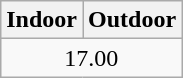<table class="wikitable" border="1" align="upright">
<tr>
<th>Indoor</th>
<th>Outdoor</th>
</tr>
<tr>
<td colspan="2" style="text-align:center;">17.00</td>
</tr>
</table>
